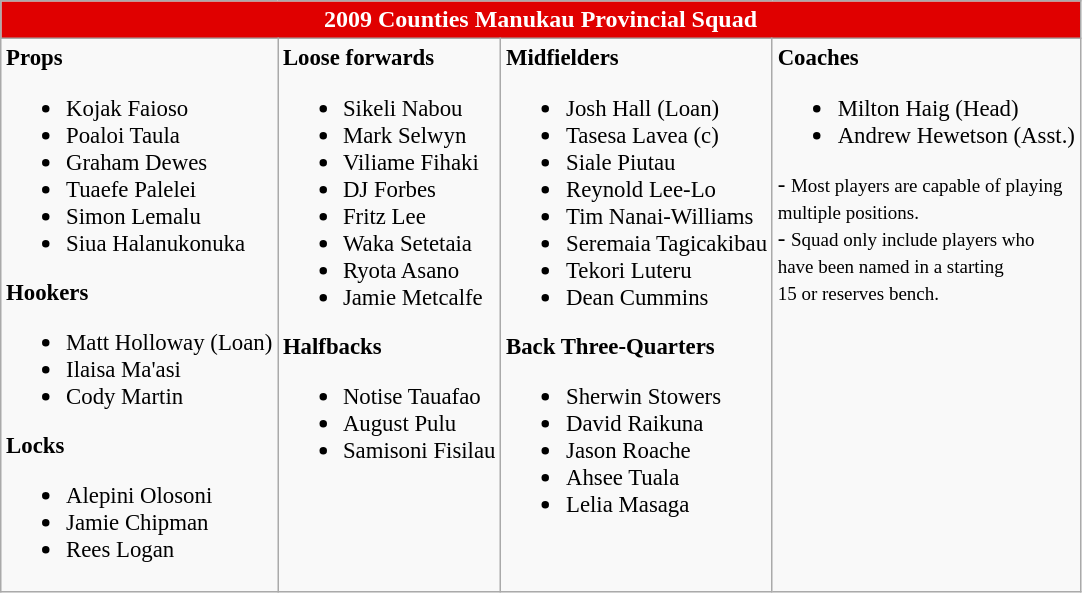<table class="wikitable collapsible nowraplinks" style="text-align: left;">
<tr>
<th colspan="4" style="background-color: #e00000;color:#ffffff;text-align:center;">2009 Counties Manukau Provincial Squad</th>
</tr>
<tr>
<td style="font-size: 95%;" valign="top"><strong>Props</strong><br><ul><li>Kojak Faioso</li><li>Poaloi Taula</li><li>Graham Dewes</li><li>Tuaefe Palelei</li><li>Simon Lemalu</li><li>Siua Halanukonuka</li></ul><strong>Hookers</strong><ul><li>Matt Holloway (Loan)</li><li>Ilaisa Ma'asi</li><li>Cody Martin</li></ul><strong>Locks</strong><ul><li>Alepini Olosoni</li><li>Jamie Chipman</li><li>Rees Logan</li></ul></td>
<td style="font-size: 95%;" valign="top"><strong>Loose forwards</strong><br><ul><li>Sikeli Nabou</li><li>Mark Selwyn</li><li>Viliame Fihaki</li><li>DJ Forbes</li><li>Fritz Lee</li><li>Waka Setetaia</li><li>Ryota Asano</li><li>Jamie Metcalfe</li></ul><strong>Halfbacks</strong><ul><li>Notise Tauafao</li><li>August Pulu</li><li>Samisoni Fisilau</li></ul></td>
<td style="font-size: 95%;" valign="top"><strong>Midfielders</strong><br><ul><li>Josh Hall (Loan)</li><li>Tasesa Lavea (c)</li><li>Siale Piutau</li><li>Reynold Lee-Lo</li><li>Tim Nanai-Williams</li><li>Seremaia Tagicakibau</li><li>Tekori Luteru</li><li>Dean Cummins</li></ul><strong>Back Three-Quarters</strong><ul><li>Sherwin Stowers</li><li>David Raikuna</li><li>Jason Roache</li><li>Ahsee Tuala</li><li>Lelia Masaga</li></ul></td>
<td style="font-size: 95%;" valign="top"><strong>Coaches</strong><br><ul><li>Milton Haig (Head)</li><li>Andrew Hewetson (Asst.)</li></ul>- <small>Most players are capable of playing<br> multiple positions.</small><br>- <small>Squad only include players who<br> have been named in a starting <br>15 or reserves bench.</small></td>
</tr>
</table>
